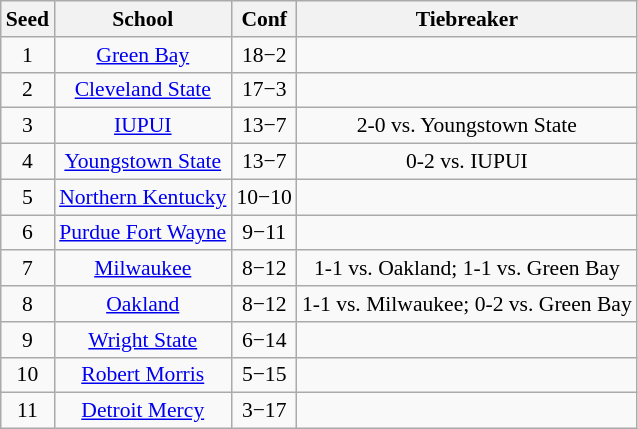<table class="wikitable" style="white-space:nowrap; font-size:90%;text-align:center">
<tr>
<th>Seed</th>
<th>School</th>
<th>Conf</th>
<th>Tiebreaker</th>
</tr>
<tr>
<td>1</td>
<td align="center"><a href='#'>Green Bay</a></td>
<td>18−2</td>
<td></td>
</tr>
<tr>
<td>2</td>
<td align="center"><a href='#'>Cleveland State</a></td>
<td>17−3</td>
<td></td>
</tr>
<tr>
<td>3</td>
<td align="center"><a href='#'>IUPUI</a></td>
<td>13−7</td>
<td>2-0 vs. Youngstown State</td>
</tr>
<tr>
<td>4</td>
<td align="center"><a href='#'>Youngstown State</a></td>
<td>13−7</td>
<td>0-2 vs. IUPUI</td>
</tr>
<tr>
<td>5</td>
<td align="center"><a href='#'>Northern Kentucky</a></td>
<td>10−10</td>
<td></td>
</tr>
<tr>
<td>6</td>
<td align="center"><a href='#'>Purdue Fort Wayne</a></td>
<td>9−11</td>
<td></td>
</tr>
<tr>
<td>7</td>
<td align="center"><a href='#'>Milwaukee</a></td>
<td>8−12</td>
<td>1-1 vs. Oakland; 1-1 vs. Green Bay</td>
</tr>
<tr>
<td>8</td>
<td align="center"><a href='#'>Oakland</a></td>
<td>8−12</td>
<td>1-1 vs. Milwaukee; 0-2 vs. Green Bay</td>
</tr>
<tr>
<td>9</td>
<td align="center"><a href='#'>Wright State</a></td>
<td>6−14</td>
<td></td>
</tr>
<tr>
<td>10</td>
<td align="center"><a href='#'>Robert Morris</a></td>
<td>5−15</td>
<td></td>
</tr>
<tr>
<td>11</td>
<td align="center"><a href='#'>Detroit Mercy</a></td>
<td>3−17</td>
<td></td>
</tr>
</table>
